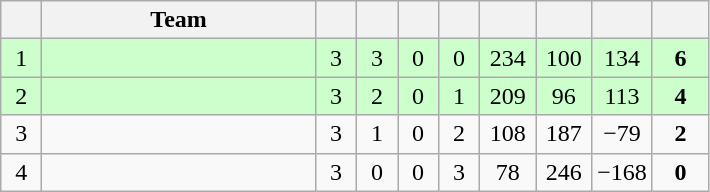<table class=wikitable style=text-align:center>
<tr>
<th width=20 abbr=Position></th>
<th width=175>Team</th>
<th width=20 abbr=Played></th>
<th width=20 abbr=Won></th>
<th width=20 abbr=Drawn></th>
<th width=20 abbr=Lost></th>
<th width=30 abbr=Goal For></th>
<th width=30 abbr=Goal Against></th>
<th width=30 abbr=Goal Difference></th>
<th width=30 abbr=Points></th>
</tr>
<tr bgcolor=#CCFFCC>
<td>1 </td>
<td align=left></td>
<td>3</td>
<td>3</td>
<td>0</td>
<td>0</td>
<td>234</td>
<td>100</td>
<td>134</td>
<td><strong>6</strong></td>
</tr>
<tr bgcolor=#CCFFCC>
<td>2 </td>
<td align=left></td>
<td>3</td>
<td>2</td>
<td>0</td>
<td>1</td>
<td>209</td>
<td>96</td>
<td>113</td>
<td><strong>4</strong></td>
</tr>
<tr>
<td>3 </td>
<td align=left></td>
<td>3</td>
<td>1</td>
<td>0</td>
<td>2</td>
<td>108</td>
<td>187</td>
<td>−79</td>
<td><strong>2</strong></td>
</tr>
<tr>
<td>4 </td>
<td align=left></td>
<td>3</td>
<td>0</td>
<td>0</td>
<td>3</td>
<td>78</td>
<td>246</td>
<td>−168</td>
<td><strong>0</strong></td>
</tr>
</table>
